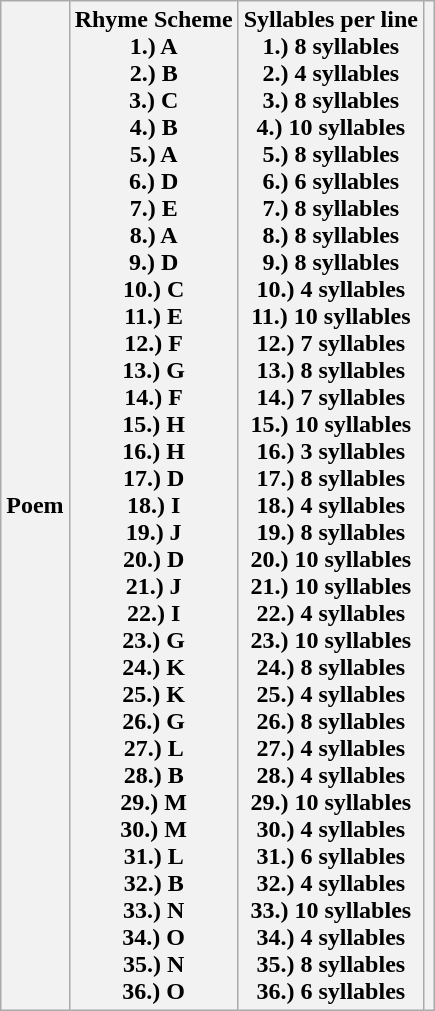<table class="wikitable">
<tr>
<th>Poem<br></th>
<th>Rhyme Scheme<br>1.) A<br>2.) B<br>3.) C<br>4.) B<br>5.) A<br>6.) D<br>7.) E<br>8.) A<br>9.) D<br>10.) C<br>11.) E<br>12.) F<br>13.) G<br>14.) F<br>15.) H<br>16.) H<br>17.) D<br>18.) I<br>19.) J<br>20.) D<br>21.) J<br>22.) I<br>23.) G<br>24.) K<br>25.) K<br>26.) G<br>27.) L<br>28.) B<br>29.) M<br>30.) M<br>31.) L<br>32.) B<br>33.) N<br>34.) O<br>35.) N<br>36.) O
<br></th>
<th>Syllables per line<br>1.) 8 syllables<br>2.) 4 syllables<br>3.) 8 syllables<br>4.) 10 syllables<br>5.) 8 syllables<br>6.) 6 syllables<br>7.) 8 syllables<br>8.) 8 syllables<br>9.) 8 syllables<br>10.) 4 syllables<br>11.) 10 syllables<br>12.) 7 syllables<br>13.) 8 syllables<br>14.) 7 syllables<br>15.) 10 syllables<br>16.) 3 syllables<br>17.) 8 syllables<br>18.) 4 syllables<br>19.) 8 syllables<br>20.) 10 syllables<br>21.) 10 syllables<br>22.) 4 syllables<br>23.) 10 syllables<br>24.) 8 syllables<br>25.) 4 syllables<br>26.) 8 syllables<br>27.) 4 syllables<br>28.) 4 syllables<br>29.) 10 syllables<br>30.) 4 syllables<br>31.) 6 syllables<br>32.) 4 syllables<br>33.) 10 syllables<br>34.) 4 syllables<br>35.) 8 syllables<br>36.) 6 syllables</th>
<th></th>
</tr>
</table>
